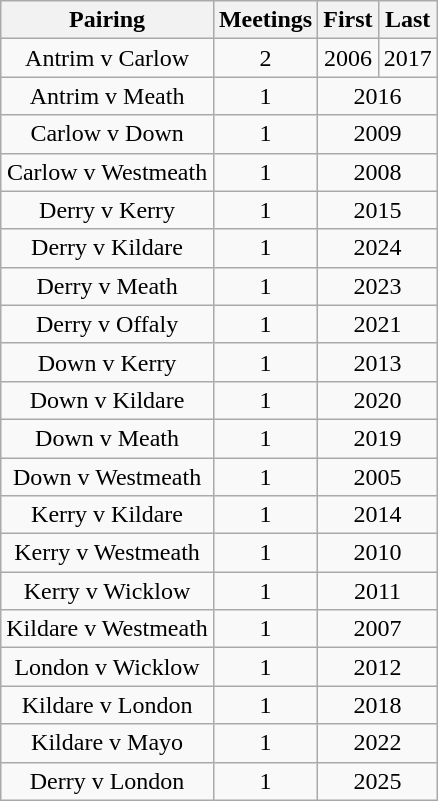<table class="wikitable sortable" style="text-align:center;">
<tr>
<th>Pairing</th>
<th>Meetings</th>
<th>First</th>
<th>Last</th>
</tr>
<tr>
<td>Antrim v Carlow</td>
<td>2</td>
<td>2006</td>
<td>2017</td>
</tr>
<tr>
<td>Antrim v Meath</td>
<td>1</td>
<td colspan="2">2016</td>
</tr>
<tr>
<td>Carlow v Down</td>
<td>1</td>
<td colspan="2">2009</td>
</tr>
<tr>
<td>Carlow v Westmeath</td>
<td>1</td>
<td colspan="2">2008</td>
</tr>
<tr>
<td>Derry v Kerry</td>
<td>1</td>
<td colspan="2">2015</td>
</tr>
<tr>
<td>Derry v Kildare</td>
<td>1</td>
<td colspan="2">2024</td>
</tr>
<tr>
<td>Derry v Meath</td>
<td>1</td>
<td colspan="2">2023</td>
</tr>
<tr>
<td>Derry v Offaly</td>
<td>1</td>
<td colspan="2">2021</td>
</tr>
<tr>
<td>Down v Kerry</td>
<td>1</td>
<td colspan="2">2013</td>
</tr>
<tr>
<td>Down v Kildare</td>
<td>1</td>
<td colspan="2">2020</td>
</tr>
<tr>
<td>Down v Meath</td>
<td>1</td>
<td colspan="2">2019</td>
</tr>
<tr>
<td>Down v Westmeath</td>
<td>1</td>
<td colspan="2">2005</td>
</tr>
<tr>
<td>Kerry v Kildare</td>
<td>1</td>
<td colspan="2">2014</td>
</tr>
<tr>
<td>Kerry v Westmeath</td>
<td>1</td>
<td colspan="2">2010</td>
</tr>
<tr>
<td>Kerry v Wicklow</td>
<td>1</td>
<td colspan="2">2011</td>
</tr>
<tr>
<td>Kildare v Westmeath</td>
<td>1</td>
<td colspan="2">2007</td>
</tr>
<tr>
<td>London v Wicklow</td>
<td>1</td>
<td colspan="2">2012</td>
</tr>
<tr>
<td>Kildare v London</td>
<td>1</td>
<td colspan="2">2018</td>
</tr>
<tr>
<td>Kildare v Mayo</td>
<td>1</td>
<td colspan="2">2022</td>
</tr>
<tr>
<td>Derry v London</td>
<td>1</td>
<td colspan="2">2025</td>
</tr>
</table>
